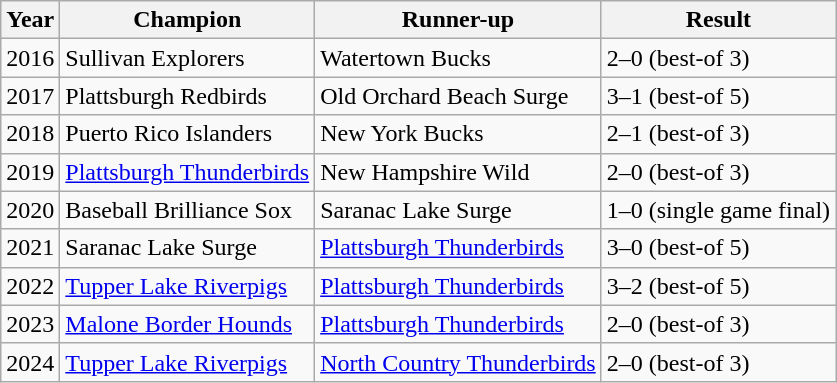<table class="wikitable">
<tr>
<th>Year</th>
<th>Champion</th>
<th>Runner-up</th>
<th>Result</th>
</tr>
<tr>
<td>2016</td>
<td>Sullivan Explorers</td>
<td>Watertown Bucks</td>
<td>2–0 (best-of 3)</td>
</tr>
<tr>
<td>2017</td>
<td>Plattsburgh Redbirds</td>
<td>Old Orchard Beach Surge</td>
<td>3–1 (best-of 5)</td>
</tr>
<tr>
<td>2018</td>
<td>Puerto Rico Islanders</td>
<td>New York Bucks</td>
<td>2–1 (best-of 3)</td>
</tr>
<tr>
<td>2019</td>
<td><a href='#'>Plattsburgh Thunderbirds</a></td>
<td>New Hampshire Wild</td>
<td>2–0 (best-of 3)</td>
</tr>
<tr>
<td>2020</td>
<td>Baseball Brilliance Sox</td>
<td>Saranac Lake Surge</td>
<td>1–0 (single game final)</td>
</tr>
<tr>
<td>2021</td>
<td>Saranac Lake Surge</td>
<td><a href='#'>Plattsburgh Thunderbirds</a></td>
<td>3–0 (best-of 5)</td>
</tr>
<tr>
<td>2022</td>
<td><a href='#'>Tupper Lake Riverpigs</a></td>
<td><a href='#'>Plattsburgh Thunderbirds</a></td>
<td>3–2 (best-of 5)</td>
</tr>
<tr>
<td>2023</td>
<td><a href='#'>Malone Border Hounds</a></td>
<td><a href='#'>Plattsburgh Thunderbirds</a></td>
<td>2–0 (best-of 3)</td>
</tr>
<tr>
<td>2024</td>
<td><a href='#'>Tupper Lake Riverpigs</a></td>
<td><a href='#'>North Country Thunderbirds</a></td>
<td>2–0 (best-of 3)</td>
</tr>
</table>
